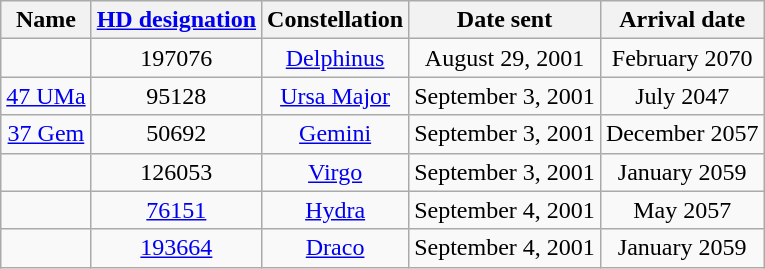<table class="wikitable">
<tr>
<th>Name</th>
<th><a href='#'>HD designation</a></th>
<th>Constellation</th>
<th>Date sent</th>
<th>Arrival date</th>
</tr>
<tr align=center>
<td></td>
<td>197076</td>
<td><a href='#'>Delphinus</a></td>
<td>August 29, 2001</td>
<td>February 2070</td>
</tr>
<tr align=center>
<td><a href='#'>47 UMa</a></td>
<td>95128</td>
<td><a href='#'>Ursa Major</a></td>
<td>September 3, 2001</td>
<td>July 2047</td>
</tr>
<tr align=center>
<td><a href='#'>37 Gem</a></td>
<td>50692</td>
<td><a href='#'>Gemini</a></td>
<td>September 3, 2001</td>
<td>December 2057</td>
</tr>
<tr align=center>
<td></td>
<td>126053</td>
<td><a href='#'>Virgo</a></td>
<td>September 3, 2001</td>
<td>January 2059</td>
</tr>
<tr align=center>
<td></td>
<td><a href='#'>76151</a></td>
<td><a href='#'>Hydra</a></td>
<td>September 4, 2001</td>
<td>May 2057</td>
</tr>
<tr align=center>
<td></td>
<td><a href='#'>193664</a></td>
<td><a href='#'>Draco</a></td>
<td>September 4, 2001</td>
<td>January 2059</td>
</tr>
</table>
